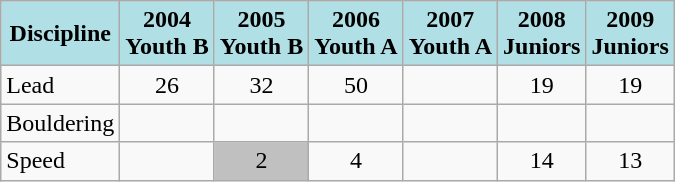<table class="wikitable" style="text-align: center;">
<tr>
<th style="background: #b0e0e6;">Discipline</th>
<th style="background: #b0e0e6;">2004<br>Youth B</th>
<th style="background: #b0e0e6;">2005<br>Youth B</th>
<th style="background: #b0e0e6;">2006<br>Youth A</th>
<th style="background: #b0e0e6;">2007<br>Youth A</th>
<th style="background: #b0e0e6;">2008<br>Juniors</th>
<th style="background: #b0e0e6;">2009<br>Juniors</th>
</tr>
<tr>
<td align="left">Lead</td>
<td>26</td>
<td>32</td>
<td>50</td>
<td></td>
<td>19</td>
<td>19</td>
</tr>
<tr>
<td align="left">Bouldering</td>
<td></td>
<td></td>
<td></td>
<td></td>
<td></td>
<td></td>
</tr>
<tr>
<td align="left">Speed</td>
<td></td>
<td style="background: silver;">2</td>
<td>4</td>
<td></td>
<td>14</td>
<td>13</td>
</tr>
</table>
